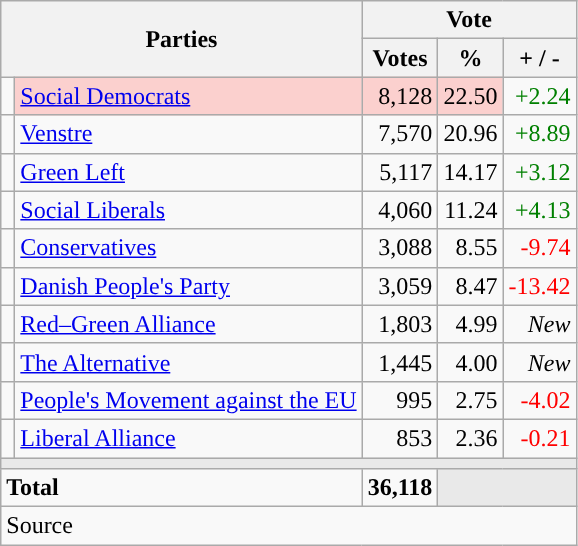<table class="wikitable" style="text-align:right;">
<tr>
<th style="text-align:centre;" rowspan="2" colspan="2" width="225">Parties</th>
<th colspan="3">Vote</th>
</tr>
<tr>
<th width="15">Votes</th>
<th width="15">%</th>
<th width="15">+ / -</th>
</tr>
<tr>
<td width="2" style="color:inherit;background:"></td>
<td bgcolor=#fbd0ce   align="left"><a href='#'>Social Democrats</a></td>
<td bgcolor=#fbd0ce>8,128</td>
<td bgcolor=#fbd0ce>22.50</td>
<td style=color:green;>+2.24</td>
</tr>
<tr>
<td width="2" style="color:inherit;background:"></td>
<td align="left"><a href='#'>Venstre</a></td>
<td>7,570</td>
<td>20.96</td>
<td style=color:green;>+8.89</td>
</tr>
<tr>
<td width="2" style="color:inherit;background:"></td>
<td align="left"><a href='#'>Green Left</a></td>
<td>5,117</td>
<td>14.17</td>
<td style=color:green;>+3.12</td>
</tr>
<tr>
<td width="2" style="color:inherit;background:"></td>
<td align="left"><a href='#'>Social Liberals</a></td>
<td>4,060</td>
<td>11.24</td>
<td style=color:green;>+4.13</td>
</tr>
<tr>
<td width="2" style="color:inherit;background:"></td>
<td align="left"><a href='#'>Conservatives</a></td>
<td>3,088</td>
<td>8.55</td>
<td style=color:red;>-9.74</td>
</tr>
<tr>
<td width="2" style="color:inherit;background:"></td>
<td align="left"><a href='#'>Danish People's Party</a></td>
<td>3,059</td>
<td>8.47</td>
<td style=color:red;>-13.42</td>
</tr>
<tr>
<td width="2" style="color:inherit;background:"></td>
<td align="left"><a href='#'>Red–Green Alliance</a></td>
<td>1,803</td>
<td>4.99</td>
<td><em>New</em></td>
</tr>
<tr>
<td width="2" style="color:inherit;background:"></td>
<td align="left"><a href='#'>The Alternative</a></td>
<td>1,445</td>
<td>4.00</td>
<td><em>New</em></td>
</tr>
<tr>
<td width="2" style="color:inherit;background:"></td>
<td align="left"><a href='#'>People's Movement against the EU</a></td>
<td>995</td>
<td>2.75</td>
<td style=color:red;>-4.02</td>
</tr>
<tr>
<td width="2" style="color:inherit;background:"></td>
<td align="left"><a href='#'>Liberal Alliance</a></td>
<td>853</td>
<td>2.36</td>
<td style=color:red;>-0.21</td>
</tr>
<tr>
<td colspan="7" bgcolor="#E9E9E9"></td>
</tr>
<tr>
<td align="left" colspan="2"><strong>Total</strong></td>
<td><strong>36,118</strong></td>
<td bgcolor="#E9E9E9" colspan="2"></td>
</tr>
<tr>
<td align="left" colspan="6">Source</td>
</tr>
</table>
